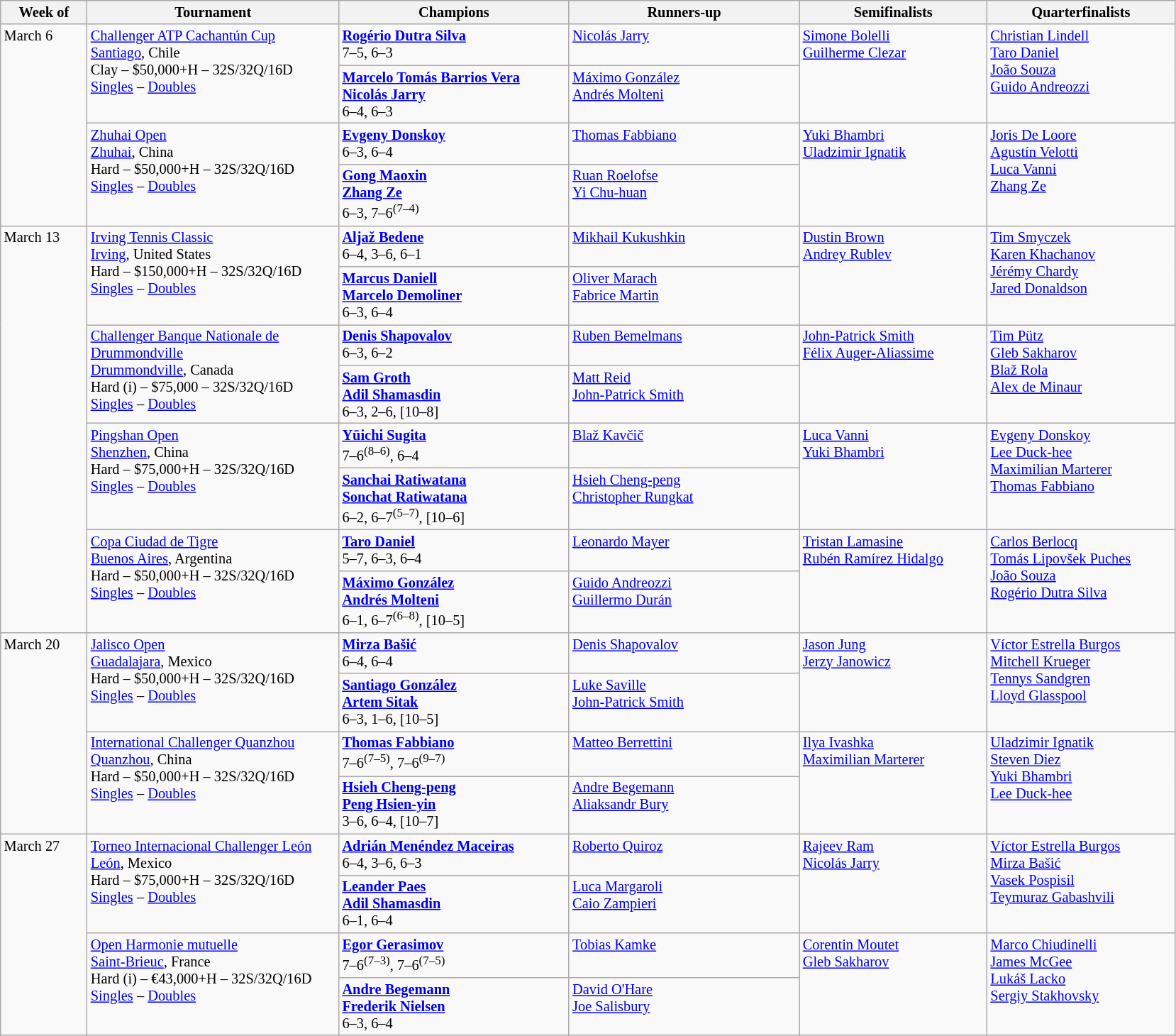<table class="wikitable" style="font-size:85%;">
<tr>
<th width="75">Week of</th>
<th width="230">Tournament</th>
<th width="210">Champions</th>
<th width="210">Runners-up</th>
<th width="170">Semifinalists</th>
<th width="170">Quarterfinalists</th>
</tr>
<tr valign=top>
<td rowspan=4>March 6</td>
<td rowspan=2><a href='#'>Challenger ATP Cachantún Cup</a><br><a href='#'>Santiago</a>, Chile <br> Clay – $50,000+H – 32S/32Q/16D<br><a href='#'>Singles</a> – <a href='#'>Doubles</a></td>
<td> <strong><a href='#'>Rogério Dutra Silva</a></strong><br>7–5, 6–3</td>
<td> <a href='#'>Nicolás Jarry</a></td>
<td rowspan=2> <a href='#'>Simone Bolelli</a> <br> <a href='#'>Guilherme Clezar</a></td>
<td rowspan=2> <a href='#'>Christian Lindell</a> <br> <a href='#'>Taro Daniel</a> <br> <a href='#'>João Souza</a> <br>  <a href='#'>Guido Andreozzi</a></td>
</tr>
<tr valign=top>
<td> <strong><a href='#'>Marcelo Tomás Barrios Vera</a></strong><br> <strong><a href='#'>Nicolás Jarry</a></strong><br>6–4, 6–3</td>
<td> <a href='#'>Máximo González</a><br> <a href='#'>Andrés Molteni</a></td>
</tr>
<tr valign=top>
<td rowspan=2><a href='#'>Zhuhai Open</a><br><a href='#'>Zhuhai</a>, China <br> Hard – $50,000+H – 32S/32Q/16D<br><a href='#'>Singles</a> – <a href='#'>Doubles</a></td>
<td> <strong><a href='#'>Evgeny Donskoy</a></strong><br>6–3, 6–4</td>
<td> <a href='#'>Thomas Fabbiano</a></td>
<td rowspan=2> <a href='#'>Yuki Bhambri</a> <br>  <a href='#'>Uladzimir Ignatik</a></td>
<td rowspan=2> <a href='#'>Joris De Loore</a> <br> <a href='#'>Agustín Velotti</a> <br> <a href='#'>Luca Vanni</a> <br>  <a href='#'>Zhang Ze</a></td>
</tr>
<tr valign=top>
<td> <strong><a href='#'>Gong Maoxin</a></strong><br> <strong><a href='#'>Zhang Ze</a></strong><br>6–3, 7–6<sup>(7–4)</sup></td>
<td> <a href='#'>Ruan Roelofse</a><br> <a href='#'>Yi Chu-huan</a></td>
</tr>
<tr valign=top>
<td rowspan=8>March 13</td>
<td rowspan=2><a href='#'>Irving Tennis Classic</a><br><a href='#'>Irving</a>, United States <br> Hard – $150,000+H – 32S/32Q/16D<br><a href='#'>Singles</a> – <a href='#'>Doubles</a></td>
<td> <strong><a href='#'>Aljaž Bedene</a></strong><br>6–4, 3–6, 6–1</td>
<td> <a href='#'>Mikhail Kukushkin</a></td>
<td rowspan=2> <a href='#'>Dustin Brown</a> <br>  <a href='#'>Andrey Rublev</a></td>
<td rowspan=2> <a href='#'>Tim Smyczek</a> <br> <a href='#'>Karen Khachanov</a><br> <a href='#'>Jérémy Chardy</a> <br>  <a href='#'>Jared Donaldson</a></td>
</tr>
<tr valign=top>
<td> <strong><a href='#'>Marcus Daniell</a></strong><br> <strong><a href='#'>Marcelo Demoliner</a></strong><br>6–3, 6–4</td>
<td> <a href='#'>Oliver Marach</a><br> <a href='#'>Fabrice Martin</a></td>
</tr>
<tr valign=top>
<td rowspan=2><a href='#'>Challenger Banque Nationale de Drummondville</a><br><a href='#'>Drummondville</a>, Canada <br> Hard (i) – $75,000 – 32S/32Q/16D<br><a href='#'>Singles</a> – <a href='#'>Doubles</a></td>
<td> <strong><a href='#'>Denis Shapovalov</a></strong><br>6–3, 6–2</td>
<td> <a href='#'>Ruben Bemelmans</a></td>
<td rowspan=2> <a href='#'>John-Patrick Smith</a> <br>  <a href='#'>Félix Auger-Aliassime</a></td>
<td rowspan=2> <a href='#'>Tim Pütz</a> <br> <a href='#'>Gleb Sakharov</a> <br> <a href='#'>Blaž Rola</a> <br>  <a href='#'>Alex de Minaur</a></td>
</tr>
<tr valign=top>
<td> <strong><a href='#'>Sam Groth</a></strong><br> <strong><a href='#'>Adil Shamasdin</a></strong><br>6–3, 2–6, [10–8]</td>
<td> <a href='#'>Matt Reid</a><br> <a href='#'>John-Patrick Smith</a></td>
</tr>
<tr valign=top>
<td rowspan=2><a href='#'>Pingshan Open</a><br><a href='#'>Shenzhen</a>, China <br> Hard – $75,000+H – 32S/32Q/16D<br><a href='#'>Singles</a> – <a href='#'>Doubles</a></td>
<td> <strong><a href='#'>Yūichi Sugita</a></strong><br>7–6<sup>(8–6)</sup>, 6–4</td>
<td> <a href='#'>Blaž Kavčič</a></td>
<td rowspan=2> <a href='#'>Luca Vanni</a> <br>  <a href='#'>Yuki Bhambri</a></td>
<td rowspan=2> <a href='#'>Evgeny Donskoy</a> <br> <a href='#'>Lee Duck-hee</a> <br> <a href='#'>Maximilian Marterer</a> <br>  <a href='#'>Thomas Fabbiano</a></td>
</tr>
<tr valign=top>
<td> <strong><a href='#'>Sanchai Ratiwatana</a></strong><br> <strong><a href='#'>Sonchat Ratiwatana</a></strong><br>6–2, 6–7<sup>(5–7)</sup>, [10–6]</td>
<td> <a href='#'>Hsieh Cheng-peng</a><br> <a href='#'>Christopher Rungkat</a></td>
</tr>
<tr valign=top>
<td rowspan=2><a href='#'>Copa Ciudad de Tigre</a><br><a href='#'>Buenos Aires</a>, Argentina <br> Hard – $50,000+H – 32S/32Q/16D<br><a href='#'>Singles</a> – <a href='#'>Doubles</a></td>
<td> <strong><a href='#'>Taro Daniel</a></strong><br>5–7, 6–3, 6–4</td>
<td> <a href='#'>Leonardo Mayer</a></td>
<td rowspan=2> <a href='#'>Tristan Lamasine</a> <br>  <a href='#'>Rubén Ramírez Hidalgo</a></td>
<td rowspan=2> <a href='#'>Carlos Berlocq</a> <br> <a href='#'>Tomás Lipovšek Puches</a> <br> <a href='#'>João Souza</a> <br>  <a href='#'>Rogério Dutra Silva</a></td>
</tr>
<tr valign=top>
<td> <strong><a href='#'>Máximo González</a></strong><br> <strong><a href='#'>Andrés Molteni</a></strong><br>6–1, 6–7<sup>(6–8)</sup>, [10–5]</td>
<td> <a href='#'>Guido Andreozzi</a><br> <a href='#'>Guillermo Durán</a></td>
</tr>
<tr valign=top>
<td rowspan=4>March 20</td>
<td rowspan=2><a href='#'>Jalisco Open</a><br><a href='#'>Guadalajara</a>, Mexico <br> Hard – $50,000+H – 32S/32Q/16D<br><a href='#'>Singles</a> – <a href='#'>Doubles</a></td>
<td> <strong><a href='#'>Mirza Bašić</a></strong><br>6–4, 6–4</td>
<td> <a href='#'>Denis Shapovalov</a></td>
<td rowspan=2> <a href='#'>Jason Jung</a> <br>  <a href='#'>Jerzy Janowicz</a></td>
<td rowspan=2> <a href='#'>Víctor Estrella Burgos</a> <br> <a href='#'>Mitchell Krueger</a> <br> <a href='#'>Tennys Sandgren</a> <br>  <a href='#'>Lloyd Glasspool</a></td>
</tr>
<tr valign=top>
<td> <strong><a href='#'>Santiago González</a></strong><br> <strong><a href='#'>Artem Sitak</a></strong><br>6–3, 1–6, [10–5]</td>
<td> <a href='#'>Luke Saville</a><br> <a href='#'>John-Patrick Smith</a></td>
</tr>
<tr valign=top>
<td rowspan=2><a href='#'>International Challenger Quanzhou</a><br><a href='#'>Quanzhou</a>, China <br> Hard – $50,000+H – 32S/32Q/16D<br><a href='#'>Singles</a> – <a href='#'>Doubles</a></td>
<td> <strong><a href='#'>Thomas Fabbiano</a></strong><br>7–6<sup>(7–5)</sup>, 7–6<sup>(9–7)</sup></td>
<td> <a href='#'>Matteo Berrettini</a></td>
<td rowspan=2> <a href='#'>Ilya Ivashka</a> <br>  <a href='#'>Maximilian Marterer</a></td>
<td rowspan=2> <a href='#'>Uladzimir Ignatik</a> <br> <a href='#'>Steven Diez</a> <br> <a href='#'>Yuki Bhambri</a> <br>  <a href='#'>Lee Duck-hee</a></td>
</tr>
<tr valign=top>
<td> <strong><a href='#'>Hsieh Cheng-peng</a></strong><br> <strong><a href='#'>Peng Hsien-yin</a></strong><br>3–6, 6–4, [10–7]</td>
<td> <a href='#'>Andre Begemann</a><br> <a href='#'>Aliaksandr Bury</a></td>
</tr>
<tr valign=top>
<td rowspan=4>March 27</td>
<td rowspan=2><a href='#'>Torneo Internacional Challenger León</a><br><a href='#'>León</a>, Mexico <br> Hard – $75,000+H – 32S/32Q/16D<br><a href='#'>Singles</a> – <a href='#'>Doubles</a></td>
<td> <strong><a href='#'>Adrián Menéndez Maceiras</a></strong><br>6–4, 3–6, 6–3</td>
<td> <a href='#'>Roberto Quiroz</a></td>
<td rowspan=2> <a href='#'>Rajeev Ram</a> <br>  <a href='#'>Nicolás Jarry</a></td>
<td rowspan=2> <a href='#'>Víctor Estrella Burgos</a> <br>  <a href='#'>Mirza Bašić</a> <br> <a href='#'>Vasek Pospisil</a> <br>  <a href='#'>Teymuraz Gabashvili</a></td>
</tr>
<tr valign=top>
<td> <strong><a href='#'>Leander Paes</a></strong><br> <strong><a href='#'>Adil Shamasdin</a></strong><br>6–1, 6–4</td>
<td> <a href='#'>Luca Margaroli</a><br> <a href='#'>Caio Zampieri</a></td>
</tr>
<tr valign=top>
<td rowspan=2><a href='#'>Open Harmonie mutuelle</a><br><a href='#'>Saint-Brieuc</a>, France <br> Hard (i) – €43,000+H – 32S/32Q/16D<br><a href='#'>Singles</a> – <a href='#'>Doubles</a></td>
<td> <strong><a href='#'>Egor Gerasimov</a></strong><br>7–6<sup>(7–3)</sup>, 7–6<sup>(7–5)</sup></td>
<td> <a href='#'>Tobias Kamke</a></td>
<td rowspan=2> <a href='#'>Corentin Moutet</a> <br>  <a href='#'>Gleb Sakharov</a></td>
<td rowspan=2> <a href='#'>Marco Chiudinelli</a> <br> <a href='#'>James McGee</a> <br> <a href='#'>Lukáš Lacko</a> <br>  <a href='#'>Sergiy Stakhovsky</a></td>
</tr>
<tr valign=top>
<td> <strong><a href='#'>Andre Begemann</a></strong><br> <strong><a href='#'>Frederik Nielsen</a></strong><br>6–3, 6–4</td>
<td> <a href='#'>David O'Hare</a><br> <a href='#'>Joe Salisbury</a></td>
</tr>
</table>
